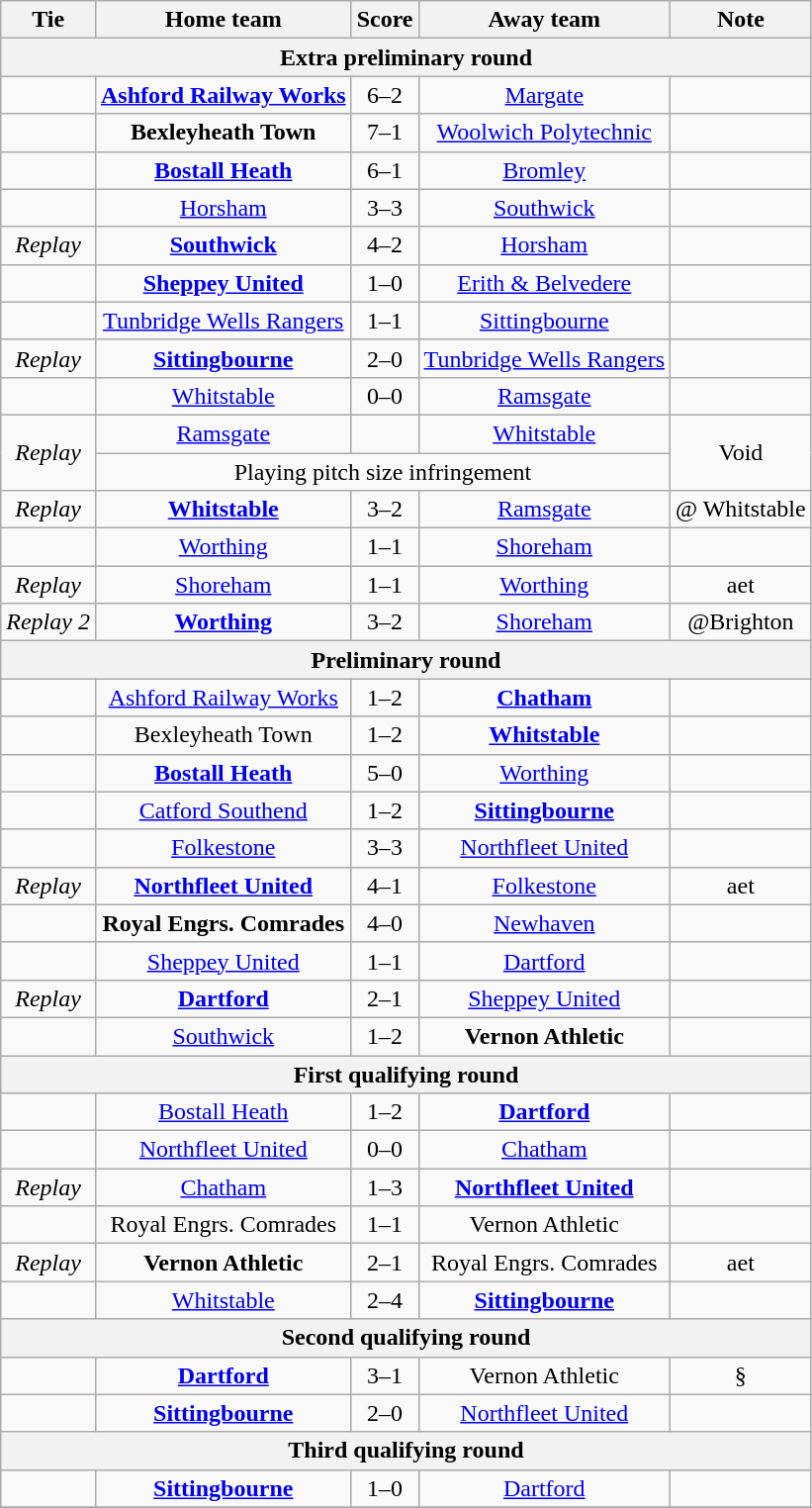<table class="wikitable" style="text-align:center;">
<tr>
<th>Tie</th>
<th>Home team</th>
<th>Score</th>
<th>Away team</th>
<th>Note</th>
</tr>
<tr>
<th colspan=5>Extra preliminary round</th>
</tr>
<tr>
<td></td>
<td><strong><a href='#'>Ashford Railway Works</a></strong></td>
<td>6–2</td>
<td><a href='#'>Margate</a></td>
<td></td>
</tr>
<tr>
<td></td>
<td><strong>Bexleyheath Town</strong></td>
<td>7–1</td>
<td><a href='#'>Woolwich Polytechnic</a></td>
<td></td>
</tr>
<tr>
<td></td>
<td><strong><a href='#'>Bostall Heath</a></strong></td>
<td>6–1</td>
<td><a href='#'>Bromley</a></td>
<td></td>
</tr>
<tr>
<td></td>
<td><a href='#'>Horsham</a></td>
<td>3–3</td>
<td><a href='#'>Southwick</a></td>
<td></td>
</tr>
<tr>
<td><em>Replay</em></td>
<td><strong><a href='#'>Southwick</a></strong></td>
<td>4–2</td>
<td><a href='#'>Horsham</a></td>
<td></td>
</tr>
<tr>
<td></td>
<td><strong><a href='#'>Sheppey United</a></strong></td>
<td>1–0</td>
<td><a href='#'>Erith & Belvedere</a></td>
<td></td>
</tr>
<tr>
<td></td>
<td><a href='#'>Tunbridge Wells Rangers</a></td>
<td>1–1</td>
<td><a href='#'>Sittingbourne</a></td>
<td></td>
</tr>
<tr>
<td><em>Replay</em></td>
<td><strong><a href='#'>Sittingbourne</a></strong></td>
<td>2–0</td>
<td><a href='#'>Tunbridge Wells Rangers</a></td>
<td></td>
</tr>
<tr>
<td></td>
<td><a href='#'>Whitstable</a></td>
<td>0–0</td>
<td><a href='#'>Ramsgate</a></td>
<td></td>
</tr>
<tr>
<td rowspan=2><em>Replay</em></td>
<td><a href='#'>Ramsgate</a></td>
<td></td>
<td><a href='#'>Whitstable</a></td>
<td rowspan=2>Void</td>
</tr>
<tr>
<td colspan=3>Playing pitch size infringement</td>
</tr>
<tr>
<td><em>Replay</em></td>
<td><strong><a href='#'>Whitstable</a></strong></td>
<td>3–2</td>
<td><a href='#'>Ramsgate</a></td>
<td>@ Whitstable</td>
</tr>
<tr>
<td></td>
<td><a href='#'>Worthing</a></td>
<td>1–1</td>
<td><a href='#'>Shoreham</a></td>
<td></td>
</tr>
<tr>
<td><em>Replay</em></td>
<td><a href='#'>Shoreham</a></td>
<td>1–1</td>
<td><a href='#'>Worthing</a></td>
<td>aet</td>
</tr>
<tr>
<td><em>Replay 2</em></td>
<td><strong><a href='#'>Worthing</a></strong></td>
<td>3–2</td>
<td><a href='#'>Shoreham</a></td>
<td>@Brighton</td>
</tr>
<tr>
<th colspan=5>Preliminary round</th>
</tr>
<tr>
<td></td>
<td><a href='#'>Ashford Railway Works</a></td>
<td>1–2</td>
<td><strong><a href='#'>Chatham</a></strong></td>
<td></td>
</tr>
<tr>
<td></td>
<td>Bexleyheath Town</td>
<td>1–2</td>
<td><strong><a href='#'>Whitstable</a></strong></td>
<td></td>
</tr>
<tr>
<td></td>
<td><strong><a href='#'>Bostall Heath</a></strong></td>
<td>5–0</td>
<td><a href='#'>Worthing</a></td>
<td></td>
</tr>
<tr>
<td></td>
<td><a href='#'>Catford Southend</a></td>
<td>1–2</td>
<td><strong><a href='#'>Sittingbourne</a></strong></td>
<td></td>
</tr>
<tr>
<td></td>
<td><a href='#'>Folkestone</a></td>
<td>3–3</td>
<td><a href='#'>Northfleet United</a></td>
<td></td>
</tr>
<tr>
<td><em>Replay</em></td>
<td><strong><a href='#'>Northfleet United</a></strong></td>
<td>4–1</td>
<td><a href='#'>Folkestone</a></td>
<td>aet</td>
</tr>
<tr>
<td></td>
<td><strong>Royal Engrs. Comrades</strong></td>
<td>4–0</td>
<td><a href='#'>Newhaven</a></td>
<td></td>
</tr>
<tr>
<td></td>
<td><a href='#'>Sheppey United</a></td>
<td>1–1</td>
<td><a href='#'>Dartford</a></td>
<td></td>
</tr>
<tr>
<td><em>Replay</em></td>
<td><strong><a href='#'>Dartford</a></strong></td>
<td>2–1</td>
<td><a href='#'>Sheppey United</a></td>
<td></td>
</tr>
<tr>
<td></td>
<td><a href='#'>Southwick</a></td>
<td>1–2</td>
<td><strong>Vernon Athletic</strong></td>
<td></td>
</tr>
<tr>
<th colspan=5>First qualifying round</th>
</tr>
<tr>
<td></td>
<td><a href='#'>Bostall Heath</a></td>
<td>1–2</td>
<td><strong><a href='#'>Dartford</a></strong></td>
<td></td>
</tr>
<tr>
<td></td>
<td><a href='#'>Northfleet United</a></td>
<td>0–0</td>
<td><a href='#'>Chatham</a></td>
<td></td>
</tr>
<tr>
<td><em>Replay</em></td>
<td><a href='#'>Chatham</a></td>
<td>1–3</td>
<td><strong><a href='#'>Northfleet United</a></strong></td>
<td></td>
</tr>
<tr>
<td></td>
<td>Royal Engrs. Comrades</td>
<td>1–1</td>
<td>Vernon Athletic</td>
<td></td>
</tr>
<tr>
<td><em>Replay</em></td>
<td><strong>Vernon Athletic</strong></td>
<td>2–1</td>
<td>Royal Engrs. Comrades</td>
<td>aet</td>
</tr>
<tr>
<td></td>
<td><a href='#'>Whitstable</a></td>
<td>2–4</td>
<td><strong><a href='#'>Sittingbourne</a></strong></td>
<td></td>
</tr>
<tr>
<th colspan=5>Second qualifying round</th>
</tr>
<tr>
<td></td>
<td><strong><a href='#'>Dartford</a></strong></td>
<td>3–1</td>
<td>Vernon Athletic</td>
<td>§</td>
</tr>
<tr>
<td></td>
<td><strong><a href='#'>Sittingbourne</a></strong></td>
<td>2–0</td>
<td><a href='#'>Northfleet United</a></td>
<td></td>
</tr>
<tr>
<th colspan=5>Third qualifying round</th>
</tr>
<tr>
<td></td>
<td><strong><a href='#'>Sittingbourne</a></strong></td>
<td>1–0</td>
<td><a href='#'>Dartford</a></td>
<td></td>
</tr>
<tr>
</tr>
</table>
